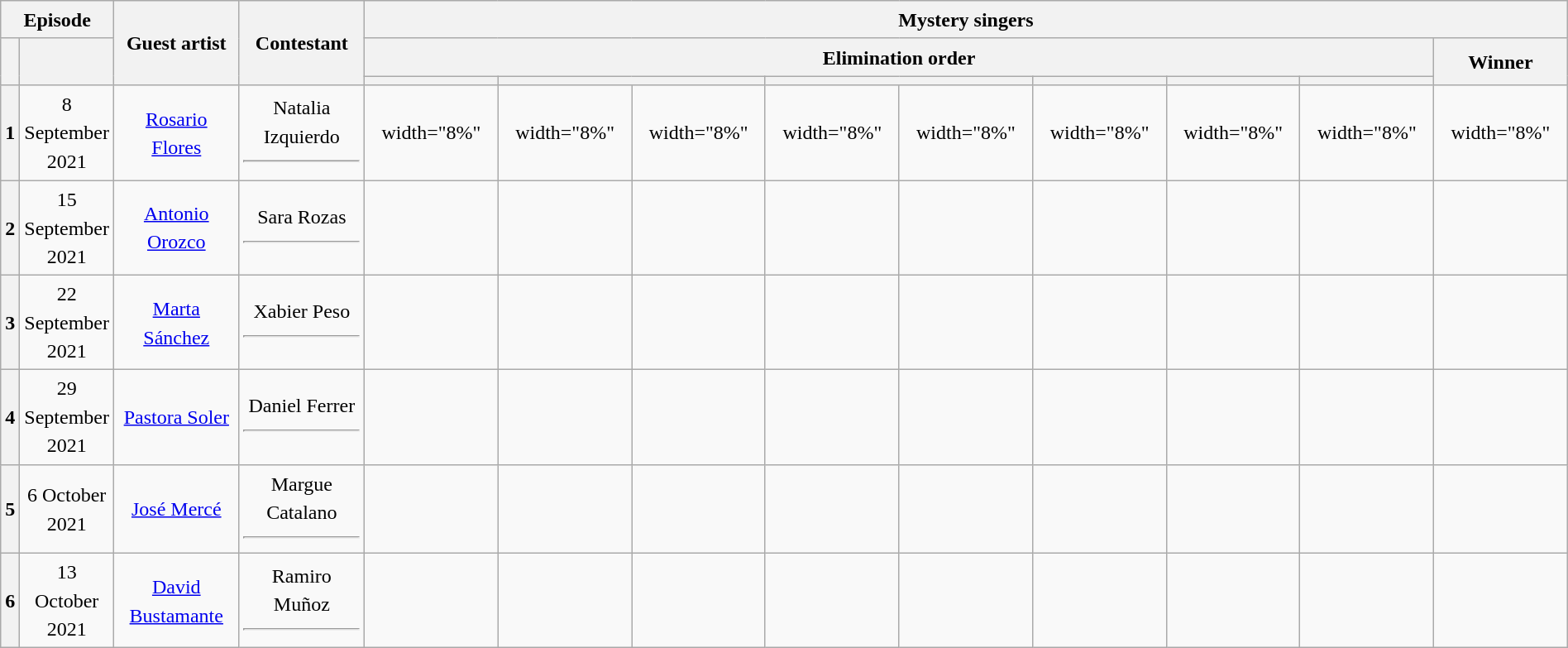<table class="wikitable plainrowheaders mw-collapsible" style="text-align:center; line-height:23px; width:100%;">
<tr>
<th colspan="2" width="1%">Episode</th>
<th rowspan="3" width="8%">Guest artist</th>
<th rowspan="3" width="8%">Contestant</th>
<th colspan="9">Mystery singers<br></th>
</tr>
<tr>
<th rowspan="2"></th>
<th rowspan="2"></th>
<th colspan="8">Elimination order</th>
<th rowspan="2">Winner</th>
</tr>
<tr>
<th></th>
<th colspan="2"></th>
<th colspan="2"></th>
<th></th>
<th></th>
<th></th>
</tr>
<tr>
<th>1</th>
<td>8 September 2021</td>
<td><a href='#'>Rosario Flores</a><br></td>
<td>Natalia Izquierdo<hr></td>
<td>width="8%" </td>
<td>width="8%" </td>
<td>width="8%" </td>
<td>width="8%" </td>
<td>width="8%" </td>
<td>width="8%" </td>
<td>width="8%" </td>
<td>width="8%" </td>
<td>width="8%" </td>
</tr>
<tr>
<th>2</th>
<td>15 September 2021</td>
<td><a href='#'>Antonio Orozco</a><br></td>
<td>Sara Rozas<hr></td>
<td></td>
<td></td>
<td></td>
<td></td>
<td></td>
<td></td>
<td></td>
<td></td>
<td></td>
</tr>
<tr>
<th>3</th>
<td>22 September 2021</td>
<td><a href='#'>Marta Sánchez</a></td>
<td>Xabier Peso<br><hr></td>
<td></td>
<td></td>
<td></td>
<td></td>
<td></td>
<td></td>
<td></td>
<td></td>
<td></td>
</tr>
<tr>
<th>4</th>
<td>29 September 2021</td>
<td><a href='#'>Pastora Soler</a></td>
<td>Daniel Ferrer<hr></td>
<td></td>
<td></td>
<td></td>
<td></td>
<td></td>
<td></td>
<td></td>
<td></td>
<td></td>
</tr>
<tr>
<th>5</th>
<td>6 October 2021</td>
<td><a href='#'>José Mercé</a></td>
<td>Margue Catalano<hr></td>
<td></td>
<td></td>
<td></td>
<td></td>
<td></td>
<td></td>
<td></td>
<td></td>
<td></td>
</tr>
<tr>
<th>6</th>
<td>13 October 2021</td>
<td><a href='#'>David Bustamante</a></td>
<td>Ramiro Muñoz<hr></td>
<td></td>
<td></td>
<td></td>
<td></td>
<td></td>
<td></td>
<td></td>
<td></td>
<td></td>
</tr>
</table>
